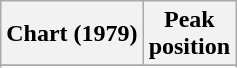<table class="wikitable sortable plainrowheaders" style="text-align:center">
<tr>
<th scope="col">Chart (1979)</th>
<th scope="col">Peak<br>position</th>
</tr>
<tr>
</tr>
<tr>
</tr>
<tr>
</tr>
<tr>
</tr>
<tr>
</tr>
</table>
